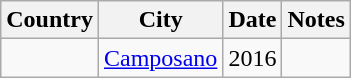<table class="wikitable">
<tr>
<th>Country</th>
<th>City</th>
<th>Date</th>
<th>Notes</th>
</tr>
<tr>
<td> </td>
<td><a href='#'>Camposano</a></td>
<td>2016</td>
<td></td>
</tr>
</table>
